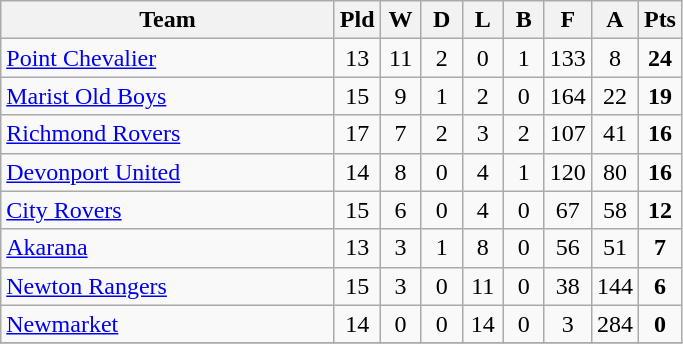<table class="wikitable" style="text-align:center;">
<tr>
<th width=215>Team</th>
<th width=20 abbr="Played">Pld</th>
<th width=20 abbr="Won">W</th>
<th width=20 abbr="Drawn">D</th>
<th width=20 abbr="Lost">L</th>
<th width=20 abbr="Bye">B</th>
<th width=20 abbr="For">F</th>
<th width=20 abbr="Against">A</th>
<th width=20 abbr="Points">Pts</th>
</tr>
<tr>
<td style="text-align:left;"><a href='#'>Point Chevalier</a></td>
<td>13</td>
<td>11</td>
<td>2</td>
<td>0</td>
<td>1</td>
<td>133</td>
<td>8</td>
<td><strong>24</strong></td>
</tr>
<tr>
<td style="text-align:left;"><a href='#'>Marist Old Boys</a></td>
<td>15</td>
<td>9</td>
<td>1</td>
<td>2</td>
<td>0</td>
<td>164</td>
<td>22</td>
<td><strong>19</strong></td>
</tr>
<tr>
<td style="text-align:left;"><a href='#'>Richmond Rovers</a></td>
<td>17</td>
<td>7</td>
<td>2</td>
<td>3</td>
<td>2</td>
<td>107</td>
<td>41</td>
<td><strong>16</strong></td>
</tr>
<tr>
<td style="text-align:left;"><a href='#'>Devonport United</a></td>
<td>14</td>
<td>8</td>
<td>0</td>
<td>4</td>
<td>1</td>
<td>120</td>
<td>80</td>
<td><strong>16</strong></td>
</tr>
<tr>
<td style="text-align:left;"><a href='#'>City Rovers</a></td>
<td>15</td>
<td>6</td>
<td>0</td>
<td>4</td>
<td>0</td>
<td>67</td>
<td>58</td>
<td><strong>12</strong></td>
</tr>
<tr>
<td style="text-align:left;"><a href='#'>Akarana</a></td>
<td>13</td>
<td>3</td>
<td>1</td>
<td>8</td>
<td>0</td>
<td>56</td>
<td>51</td>
<td><strong>7</strong></td>
</tr>
<tr>
<td style="text-align:left;"><a href='#'>Newton Rangers</a></td>
<td>15</td>
<td>3</td>
<td>0</td>
<td>11</td>
<td>0</td>
<td>38</td>
<td>144</td>
<td><strong>6</strong></td>
</tr>
<tr>
<td style="text-align:left;"><a href='#'>Newmarket</a></td>
<td>14</td>
<td>0</td>
<td>0</td>
<td>14</td>
<td>0</td>
<td>3</td>
<td>284</td>
<td><strong>0</strong></td>
</tr>
<tr>
</tr>
</table>
